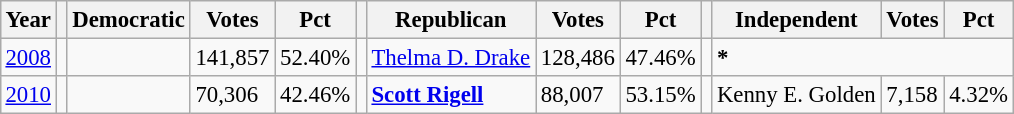<table class="wikitable" style="margin:0.5em ; font-size:95%">
<tr>
<th>Year</th>
<th></th>
<th>Democratic</th>
<th>Votes</th>
<th>Pct</th>
<th></th>
<th>Republican</th>
<th>Votes</th>
<th>Pct</th>
<th></th>
<th>Independent</th>
<th>Votes</th>
<th>Pct</th>
</tr>
<tr>
<td><a href='#'>2008</a></td>
<td></td>
<td><strong></strong></td>
<td>141,857</td>
<td>52.40%</td>
<td></td>
<td><a href='#'>Thelma D. Drake</a></td>
<td>128,486</td>
<td>47.46%</td>
<td></td>
<td colspan=3><strong>*</strong></td>
</tr>
<tr>
<td><a href='#'>2010</a></td>
<td></td>
<td></td>
<td>70,306</td>
<td>42.46%</td>
<td></td>
<td><strong><a href='#'>Scott Rigell</a></strong></td>
<td>88,007</td>
<td>53.15%</td>
<td></td>
<td>Kenny E. Golden</td>
<td>7,158</td>
<td>4.32%</td>
</tr>
</table>
